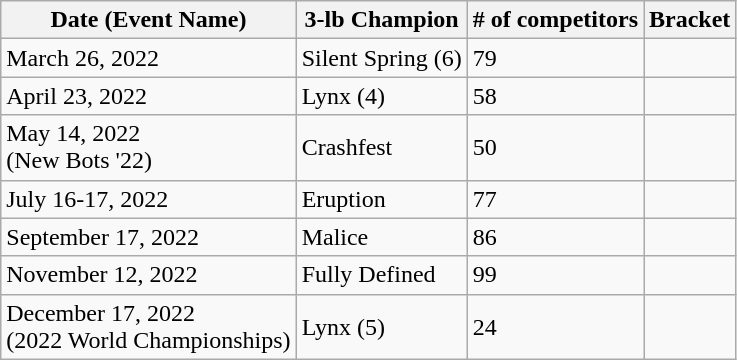<table class="wikitable mw-collapsible mw-collapsed">
<tr>
<th>Date (Event Name)</th>
<th>3-lb Champion</th>
<th># of competitors</th>
<th>Bracket</th>
</tr>
<tr>
<td>March 26, 2022</td>
<td>Silent Spring (6)</td>
<td>79</td>
<td></td>
</tr>
<tr>
<td>April 23, 2022</td>
<td>Lynx (4)</td>
<td>58</td>
<td></td>
</tr>
<tr>
<td>May 14, 2022<br>(New Bots '22)</td>
<td>Crashfest</td>
<td>50</td>
<td></td>
</tr>
<tr>
<td>July 16-17, 2022</td>
<td>Eruption</td>
<td>77</td>
<td></td>
</tr>
<tr>
<td>September 17, 2022</td>
<td>Malice</td>
<td>86</td>
<td></td>
</tr>
<tr>
<td>November 12, 2022</td>
<td>Fully Defined</td>
<td>99</td>
<td></td>
</tr>
<tr>
<td>December 17, 2022<br>(2022 World Championships)</td>
<td>Lynx (5)</td>
<td>24</td>
<td></td>
</tr>
</table>
